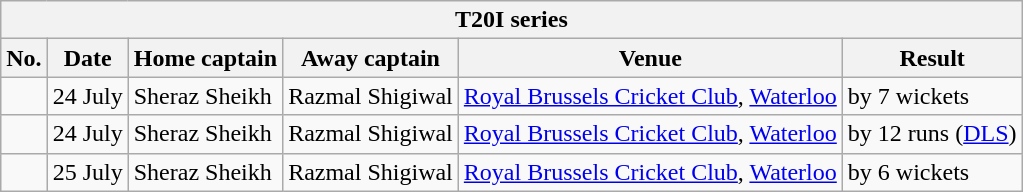<table class="wikitable">
<tr>
<th colspan="9">T20I series</th>
</tr>
<tr>
<th>No.</th>
<th>Date</th>
<th>Home captain</th>
<th>Away captain</th>
<th>Venue</th>
<th>Result</th>
</tr>
<tr>
<td></td>
<td>24 July</td>
<td>Sheraz Sheikh</td>
<td>Razmal Shigiwal</td>
<td><a href='#'>Royal Brussels Cricket Club</a>, <a href='#'>Waterloo</a></td>
<td> by 7 wickets</td>
</tr>
<tr>
<td></td>
<td>24 July</td>
<td>Sheraz Sheikh</td>
<td>Razmal Shigiwal</td>
<td><a href='#'>Royal Brussels Cricket Club</a>, <a href='#'>Waterloo</a></td>
<td> by 12 runs (<a href='#'>DLS</a>)</td>
</tr>
<tr>
<td></td>
<td>25 July</td>
<td>Sheraz Sheikh</td>
<td>Razmal Shigiwal</td>
<td><a href='#'>Royal Brussels Cricket Club</a>, <a href='#'>Waterloo</a></td>
<td> by 6 wickets</td>
</tr>
</table>
